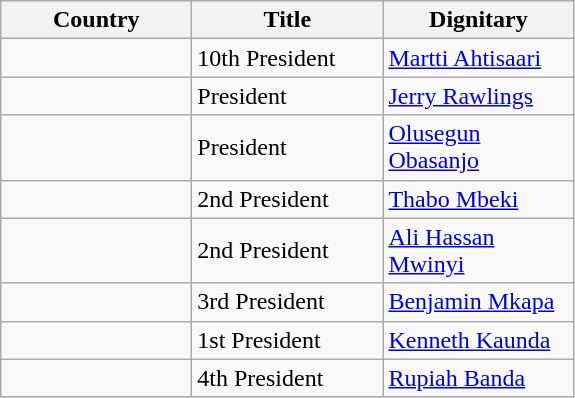<table class="wikitable sortable">
<tr>
<th width="120px">Country</th>
<th width="120px">Title</th>
<th width="120px">Dignitary</th>
</tr>
<tr>
<td></td>
<td>10th President</td>
<td><a href='#'>Martti Ahtisaari</a></td>
</tr>
<tr>
<td></td>
<td>President</td>
<td><a href='#'>Jerry Rawlings</a> </td>
</tr>
<tr>
<td></td>
<td>President</td>
<td><a href='#'>Olusegun Obasanjo</a></td>
</tr>
<tr>
<td></td>
<td>2nd President</td>
<td><a href='#'>Thabo Mbeki</a></td>
</tr>
<tr>
<td></td>
<td>2nd President</td>
<td><a href='#'>Ali Hassan Mwinyi</a></td>
</tr>
<tr>
<td></td>
<td>3rd President</td>
<td><a href='#'>Benjamin Mkapa</a></td>
</tr>
<tr>
<td></td>
<td>1st President</td>
<td><a href='#'>Kenneth Kaunda</a></td>
</tr>
<tr>
<td></td>
<td>4th President</td>
<td><a href='#'>Rupiah Banda</a></td>
</tr>
</table>
